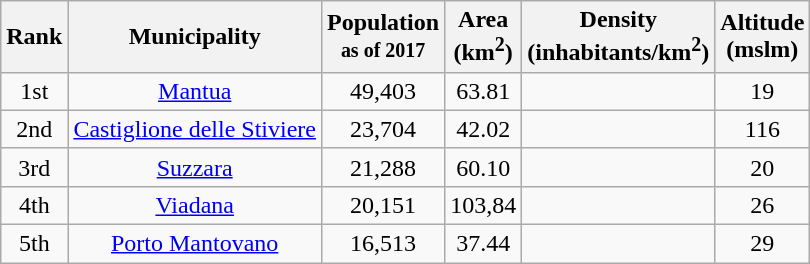<table class="wikitable" style="text-align:center">
<tr>
<th>Rank</th>
<th>Municipality</th>
<th>Population<br><small>as of 2017</small></th>
<th>Area<br> (km<sup>2</sup>)</th>
<th>Density<br> (inhabitants/km<sup>2</sup>)</th>
<th>Altitude<br> (mslm)</th>
</tr>
<tr>
<td>1st</td>
<td><a href='#'>Mantua</a></td>
<td>49,403</td>
<td>63.81</td>
<td></td>
<td>19</td>
</tr>
<tr>
<td>2nd</td>
<td><a href='#'>Castiglione delle Stiviere</a></td>
<td>23,704</td>
<td>42.02</td>
<td></td>
<td>116</td>
</tr>
<tr>
<td>3rd</td>
<td><a href='#'>Suzzara</a></td>
<td>21,288</td>
<td>60.10</td>
<td></td>
<td>20</td>
</tr>
<tr>
<td>4th</td>
<td><a href='#'>Viadana</a></td>
<td>20,151</td>
<td>103,84</td>
<td></td>
<td>26</td>
</tr>
<tr>
<td>5th</td>
<td><a href='#'>Porto Mantovano</a></td>
<td>16,513</td>
<td>37.44</td>
<td></td>
<td>29</td>
</tr>
</table>
